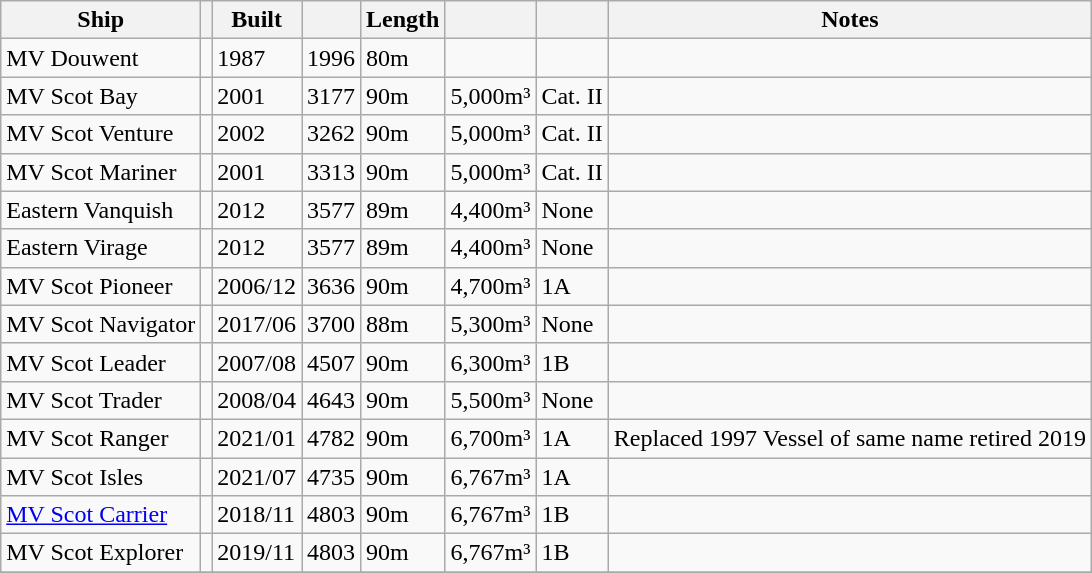<table class="wikitable sortable">
<tr>
<th>Ship</th>
<th></th>
<th>Built</th>
<th></th>
<th>Length</th>
<th></th>
<th></th>
<th>Notes</th>
</tr>
<tr>
<td>MV Douwent</td>
<td></td>
<td>1987</td>
<td>1996</td>
<td>80m</td>
<td></td>
<td></td>
<td></td>
</tr>
<tr>
<td>MV Scot Bay</td>
<td></td>
<td>2001</td>
<td>3177</td>
<td>90m</td>
<td>5,000m³</td>
<td>Cat. II</td>
<td></td>
</tr>
<tr>
<td>MV Scot Venture</td>
<td></td>
<td>2002</td>
<td>3262</td>
<td>90m</td>
<td>5,000m³</td>
<td>Cat. II</td>
<td></td>
</tr>
<tr>
<td>MV Scot Mariner</td>
<td></td>
<td>2001</td>
<td>3313</td>
<td>90m</td>
<td>5,000m³</td>
<td>Cat. II</td>
<td></td>
</tr>
<tr>
<td>Eastern Vanquish</td>
<td></td>
<td>2012</td>
<td>3577</td>
<td>89m</td>
<td>4,400m³</td>
<td>None</td>
<td></td>
</tr>
<tr>
<td>Eastern Virage</td>
<td></td>
<td>2012</td>
<td>3577</td>
<td>89m</td>
<td>4,400m³</td>
<td>None</td>
<td></td>
</tr>
<tr>
<td>MV Scot Pioneer</td>
<td></td>
<td>2006/12</td>
<td>3636</td>
<td>90m</td>
<td>4,700m³</td>
<td>1A</td>
<td></td>
</tr>
<tr>
<td>MV Scot Navigator</td>
<td></td>
<td>2017/06</td>
<td>3700</td>
<td>88m</td>
<td>5,300m³</td>
<td>None</td>
<td></td>
</tr>
<tr>
<td>MV Scot Leader</td>
<td></td>
<td>2007/08</td>
<td>4507</td>
<td>90m</td>
<td>6,300m³</td>
<td>1B</td>
<td></td>
</tr>
<tr>
<td>MV Scot Trader</td>
<td></td>
<td>2008/04</td>
<td>4643</td>
<td>90m</td>
<td>5,500m³</td>
<td>None</td>
<td></td>
</tr>
<tr>
<td>MV Scot Ranger</td>
<td></td>
<td>2021/01</td>
<td>4782</td>
<td>90m</td>
<td>6,700m³</td>
<td>1A</td>
<td>Replaced 1997 Vessel of same name retired 2019</td>
</tr>
<tr>
<td>MV Scot Isles</td>
<td></td>
<td>2021/07</td>
<td>4735</td>
<td>90m</td>
<td>6,767m³</td>
<td>1A</td>
<td></td>
</tr>
<tr>
<td><a href='#'>MV Scot Carrier</a></td>
<td></td>
<td>2018/11</td>
<td>4803</td>
<td>90m</td>
<td>6,767m³</td>
<td>1B</td>
<td></td>
</tr>
<tr>
<td>MV Scot Explorer</td>
<td></td>
<td>2019/11</td>
<td>4803</td>
<td>90m</td>
<td>6,767m³</td>
<td>1B</td>
<td></td>
</tr>
<tr>
</tr>
</table>
